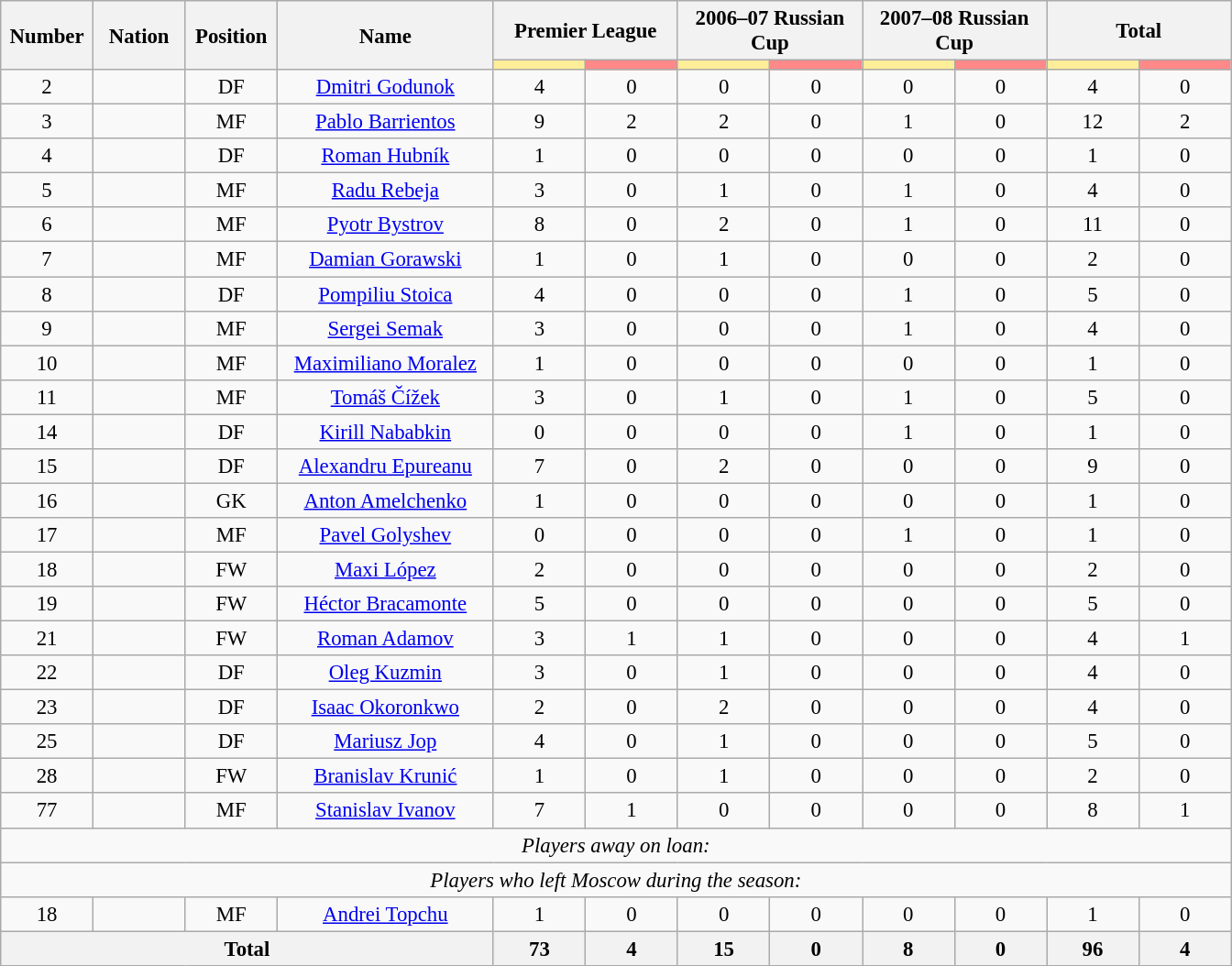<table class="wikitable" style="font-size: 95%; text-align: center;">
<tr>
<th rowspan=2 width=60>Number</th>
<th rowspan=2 width=60>Nation</th>
<th rowspan=2 width=60>Position</th>
<th rowspan=2 width=150>Name</th>
<th colspan=2>Premier League</th>
<th colspan=2>2006–07 Russian Cup</th>
<th colspan=2>2007–08 Russian Cup</th>
<th colspan=2>Total</th>
</tr>
<tr>
<th style="width:60px; background:#fe9;"></th>
<th style="width:60px; background:#ff8888;"></th>
<th style="width:60px; background:#fe9;"></th>
<th style="width:60px; background:#ff8888;"></th>
<th style="width:60px; background:#fe9;"></th>
<th style="width:60px; background:#ff8888;"></th>
<th style="width:60px; background:#fe9;"></th>
<th style="width:60px; background:#ff8888;"></th>
</tr>
<tr>
<td>2</td>
<td></td>
<td>DF</td>
<td><a href='#'>Dmitri Godunok</a></td>
<td>4</td>
<td>0</td>
<td>0</td>
<td>0</td>
<td>0</td>
<td>0</td>
<td>4</td>
<td>0</td>
</tr>
<tr>
<td>3</td>
<td></td>
<td>MF</td>
<td><a href='#'>Pablo Barrientos</a></td>
<td>9</td>
<td>2</td>
<td>2</td>
<td>0</td>
<td>1</td>
<td>0</td>
<td>12</td>
<td>2</td>
</tr>
<tr>
<td>4</td>
<td></td>
<td>DF</td>
<td><a href='#'>Roman Hubník</a></td>
<td>1</td>
<td>0</td>
<td>0</td>
<td>0</td>
<td>0</td>
<td>0</td>
<td>1</td>
<td>0</td>
</tr>
<tr>
<td>5</td>
<td></td>
<td>MF</td>
<td><a href='#'>Radu Rebeja</a></td>
<td>3</td>
<td>0</td>
<td>1</td>
<td>0</td>
<td>1</td>
<td>0</td>
<td>4</td>
<td>0</td>
</tr>
<tr>
<td>6</td>
<td></td>
<td>MF</td>
<td><a href='#'>Pyotr Bystrov</a></td>
<td>8</td>
<td>0</td>
<td>2</td>
<td>0</td>
<td>1</td>
<td>0</td>
<td>11</td>
<td>0</td>
</tr>
<tr>
<td>7</td>
<td></td>
<td>MF</td>
<td><a href='#'>Damian Gorawski</a></td>
<td>1</td>
<td>0</td>
<td>1</td>
<td>0</td>
<td>0</td>
<td>0</td>
<td>2</td>
<td>0</td>
</tr>
<tr>
<td>8</td>
<td></td>
<td>DF</td>
<td><a href='#'>Pompiliu Stoica</a></td>
<td>4</td>
<td>0</td>
<td>0</td>
<td>0</td>
<td>1</td>
<td>0</td>
<td>5</td>
<td>0</td>
</tr>
<tr>
<td>9</td>
<td></td>
<td>MF</td>
<td><a href='#'>Sergei Semak</a></td>
<td>3</td>
<td>0</td>
<td>0</td>
<td>0</td>
<td>1</td>
<td>0</td>
<td>4</td>
<td>0</td>
</tr>
<tr>
<td>10</td>
<td></td>
<td>MF</td>
<td><a href='#'>Maximiliano Moralez</a></td>
<td>1</td>
<td>0</td>
<td>0</td>
<td>0</td>
<td>0</td>
<td>0</td>
<td>1</td>
<td>0</td>
</tr>
<tr>
<td>11</td>
<td></td>
<td>MF</td>
<td><a href='#'>Tomáš Čížek</a></td>
<td>3</td>
<td>0</td>
<td>1</td>
<td>0</td>
<td>1</td>
<td>0</td>
<td>5</td>
<td>0</td>
</tr>
<tr>
<td>14</td>
<td></td>
<td>DF</td>
<td><a href='#'>Kirill Nababkin</a></td>
<td>0</td>
<td>0</td>
<td>0</td>
<td>0</td>
<td>1</td>
<td>0</td>
<td>1</td>
<td>0</td>
</tr>
<tr>
<td>15</td>
<td></td>
<td>DF</td>
<td><a href='#'>Alexandru Epureanu</a></td>
<td>7</td>
<td>0</td>
<td>2</td>
<td>0</td>
<td>0</td>
<td>0</td>
<td>9</td>
<td>0</td>
</tr>
<tr>
<td>16</td>
<td></td>
<td>GK</td>
<td><a href='#'>Anton Amelchenko</a></td>
<td>1</td>
<td>0</td>
<td>0</td>
<td>0</td>
<td>0</td>
<td>0</td>
<td>1</td>
<td>0</td>
</tr>
<tr>
<td>17</td>
<td></td>
<td>MF</td>
<td><a href='#'>Pavel Golyshev</a></td>
<td>0</td>
<td>0</td>
<td>0</td>
<td>0</td>
<td>1</td>
<td>0</td>
<td>1</td>
<td>0</td>
</tr>
<tr>
<td>18</td>
<td></td>
<td>FW</td>
<td><a href='#'>Maxi López</a></td>
<td>2</td>
<td>0</td>
<td>0</td>
<td>0</td>
<td>0</td>
<td>0</td>
<td>2</td>
<td>0</td>
</tr>
<tr>
<td>19</td>
<td></td>
<td>FW</td>
<td><a href='#'>Héctor Bracamonte</a></td>
<td>5</td>
<td>0</td>
<td>0</td>
<td>0</td>
<td>0</td>
<td>0</td>
<td>5</td>
<td>0</td>
</tr>
<tr>
<td>21</td>
<td></td>
<td>FW</td>
<td><a href='#'>Roman Adamov</a></td>
<td>3</td>
<td>1</td>
<td>1</td>
<td>0</td>
<td>0</td>
<td>0</td>
<td>4</td>
<td>1</td>
</tr>
<tr>
<td>22</td>
<td></td>
<td>DF</td>
<td><a href='#'>Oleg Kuzmin</a></td>
<td>3</td>
<td>0</td>
<td>1</td>
<td>0</td>
<td>0</td>
<td>0</td>
<td>4</td>
<td>0</td>
</tr>
<tr>
<td>23</td>
<td></td>
<td>DF</td>
<td><a href='#'>Isaac Okoronkwo</a></td>
<td>2</td>
<td>0</td>
<td>2</td>
<td>0</td>
<td>0</td>
<td>0</td>
<td>4</td>
<td>0</td>
</tr>
<tr>
<td>25</td>
<td></td>
<td>DF</td>
<td><a href='#'>Mariusz Jop</a></td>
<td>4</td>
<td>0</td>
<td>1</td>
<td>0</td>
<td>0</td>
<td>0</td>
<td>5</td>
<td>0</td>
</tr>
<tr>
<td>28</td>
<td></td>
<td>FW</td>
<td><a href='#'>Branislav Krunić</a></td>
<td>1</td>
<td>0</td>
<td>1</td>
<td>0</td>
<td>0</td>
<td>0</td>
<td>2</td>
<td>0</td>
</tr>
<tr>
<td>77</td>
<td></td>
<td>MF</td>
<td><a href='#'>Stanislav Ivanov</a></td>
<td>7</td>
<td>1</td>
<td>0</td>
<td>0</td>
<td>0</td>
<td>0</td>
<td>8</td>
<td>1</td>
</tr>
<tr>
<td colspan="14"><em>Players away on loan:</em></td>
</tr>
<tr>
<td colspan="14"><em>Players who left Moscow during the season:</em></td>
</tr>
<tr>
<td>18</td>
<td></td>
<td>MF</td>
<td><a href='#'>Andrei Topchu</a></td>
<td>1</td>
<td>0</td>
<td>0</td>
<td>0</td>
<td>0</td>
<td>0</td>
<td>1</td>
<td>0</td>
</tr>
<tr>
<th colspan=4>Total</th>
<th>73</th>
<th>4</th>
<th>15</th>
<th>0</th>
<th>8</th>
<th>0</th>
<th>96</th>
<th>4</th>
</tr>
</table>
